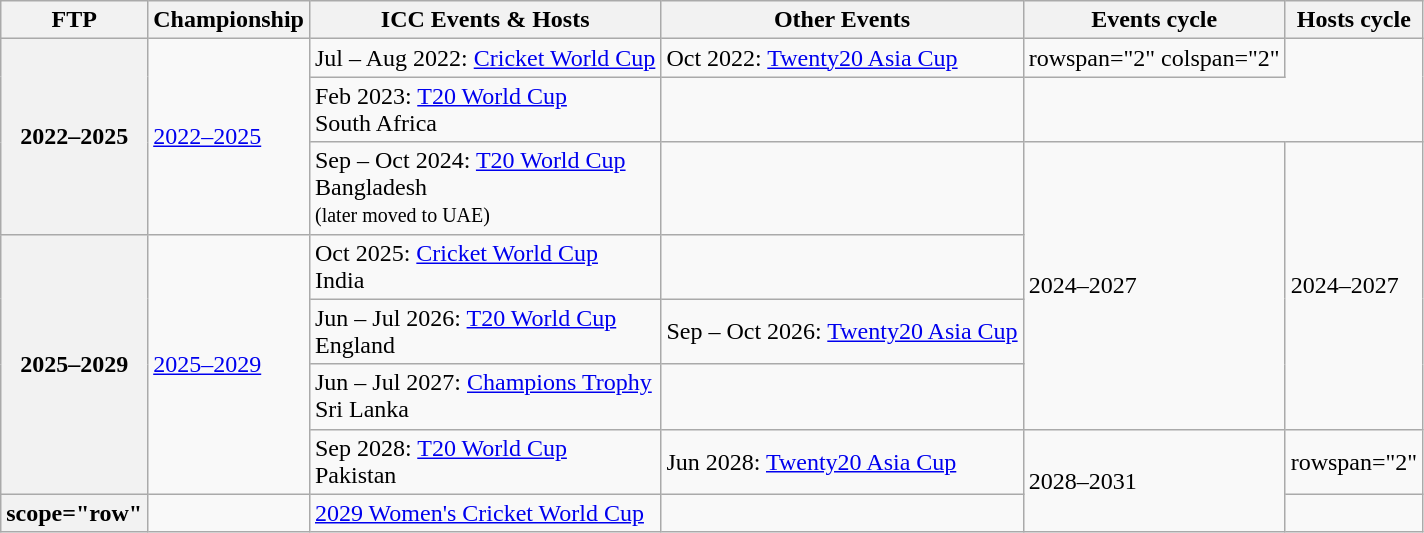<table class="wikitable sortable">
<tr>
<th scope="col">FTP</th>
<th scope="col">Championship</th>
<th scope="col">ICC Events & Hosts</th>
<th scope="col">Other Events</th>
<th scope="col">Events cycle</th>
<th scope="col">Hosts cycle</th>
</tr>
<tr>
<th scope="rowgroup" rowspan="3">2022–2025</th>
<td rowspan="3"><a href='#'>2022–2025</a></td>
<td>Jul – Aug 2022: <a href='#'>Cricket World Cup</a></td>
<td>Oct 2022: <a href='#'>Twenty20 Asia Cup</a></td>
<td>rowspan="2" colspan="2" </td>
</tr>
<tr>
<td>Feb 2023: <a href='#'>T20 World Cup</a><br>South Africa</td>
<td></td>
</tr>
<tr>
<td>Sep – Oct 2024: <a href='#'>T20 World Cup</a><br>Bangladesh<br><small>(later moved to UAE)</small></td>
<td></td>
<td rowspan="4">2024–2027</td>
<td rowspan="4">2024–2027</td>
</tr>
<tr>
<th scope="rowgroup" rowspan="4">2025–2029</th>
<td rowspan="4"><a href='#'>2025–2029</a></td>
<td>Oct 2025: <a href='#'>Cricket World Cup</a><br>India</td>
<td></td>
</tr>
<tr>
<td>Jun – Jul 2026: <a href='#'>T20 World Cup</a><br>England</td>
<td>Sep – Oct 2026: <a href='#'>Twenty20 Asia Cup</a></td>
</tr>
<tr>
<td>Jun – Jul 2027: <a href='#'>Champions Trophy</a><br>Sri Lanka</td>
<td></td>
</tr>
<tr>
<td>Sep 2028: <a href='#'>T20 World Cup</a><br>Pakistan</td>
<td>Jun 2028: <a href='#'>Twenty20 Asia Cup</a></td>
<td rowspan="2">2028–2031</td>
<td>rowspan="2" </td>
</tr>
<tr>
<th>scope="row" </th>
<td></td>
<td><a href='#'>2029 Women's Cricket World Cup</a></td>
<td></td>
</tr>
</table>
